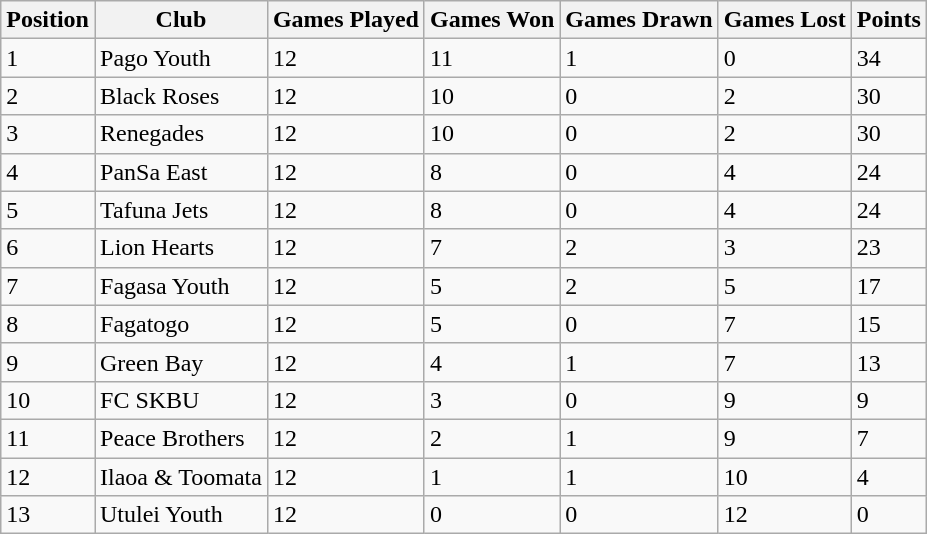<table class="wikitable">
<tr>
<th>Position</th>
<th>Club</th>
<th>Games Played</th>
<th>Games Won</th>
<th>Games Drawn</th>
<th>Games Lost</th>
<th>Points</th>
</tr>
<tr>
<td>1</td>
<td>Pago Youth</td>
<td>12</td>
<td>11</td>
<td>1</td>
<td>0</td>
<td>34</td>
</tr>
<tr>
<td>2</td>
<td>Black Roses</td>
<td>12</td>
<td>10</td>
<td>0</td>
<td>2</td>
<td>30</td>
</tr>
<tr>
<td>3</td>
<td>Renegades</td>
<td>12</td>
<td>10</td>
<td>0</td>
<td>2</td>
<td>30</td>
</tr>
<tr>
<td>4</td>
<td>PanSa East</td>
<td>12</td>
<td>8</td>
<td>0</td>
<td>4</td>
<td>24</td>
</tr>
<tr>
<td>5</td>
<td>Tafuna Jets</td>
<td>12</td>
<td>8</td>
<td>0</td>
<td>4</td>
<td>24</td>
</tr>
<tr>
<td>6</td>
<td>Lion Hearts</td>
<td>12</td>
<td>7</td>
<td>2</td>
<td>3</td>
<td>23</td>
</tr>
<tr>
<td>7</td>
<td>Fagasa Youth</td>
<td>12</td>
<td>5</td>
<td>2</td>
<td>5</td>
<td>17</td>
</tr>
<tr>
<td>8</td>
<td>Fagatogo</td>
<td>12</td>
<td>5</td>
<td>0</td>
<td>7</td>
<td>15</td>
</tr>
<tr>
<td>9</td>
<td>Green Bay</td>
<td>12</td>
<td>4</td>
<td>1</td>
<td>7</td>
<td>13</td>
</tr>
<tr>
<td>10</td>
<td>FC SKBU</td>
<td>12</td>
<td>3</td>
<td>0</td>
<td>9</td>
<td>9</td>
</tr>
<tr>
<td>11</td>
<td>Peace Brothers</td>
<td>12</td>
<td>2</td>
<td>1</td>
<td>9</td>
<td>7</td>
</tr>
<tr>
<td>12</td>
<td>Ilaoa & Toomata</td>
<td>12</td>
<td>1</td>
<td>1</td>
<td>10</td>
<td>4</td>
</tr>
<tr>
<td>13</td>
<td>Utulei Youth</td>
<td>12</td>
<td>0</td>
<td>0</td>
<td>12</td>
<td>0</td>
</tr>
</table>
